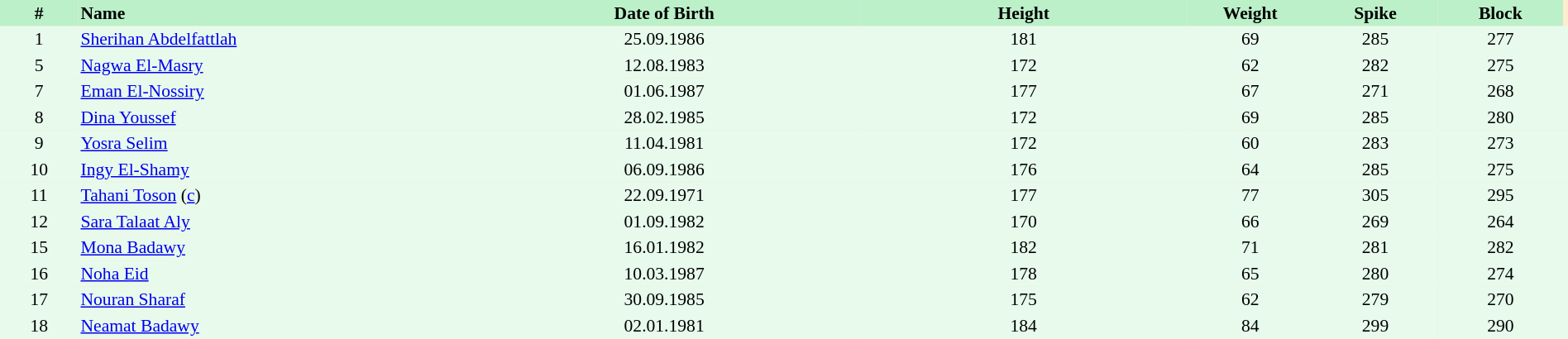<table border=0 cellpadding=2 cellspacing=0  |- bgcolor=#FFECCE style="text-align:center; font-size:90%;" width=100%>
<tr bgcolor=#BBF0C9>
<th width=5%>#</th>
<th width=25% align=left>Name</th>
<th width=25%>Date of Birth</th>
<th width=21%>Height</th>
<th width=8%>Weight</th>
<th width=8%>Spike</th>
<th width=8%>Block</th>
</tr>
<tr bgcolor=#E7FAEC>
<td>1</td>
<td align=left><a href='#'>Sherihan Abdelfattlah</a></td>
<td>25.09.1986</td>
<td>181</td>
<td>69</td>
<td>285</td>
<td>277</td>
<td></td>
</tr>
<tr bgcolor=#E7FAEC>
<td>5</td>
<td align=left><a href='#'>Nagwa El-Masry</a></td>
<td>12.08.1983</td>
<td>172</td>
<td>62</td>
<td>282</td>
<td>275</td>
<td></td>
</tr>
<tr bgcolor=#E7FAEC>
<td>7</td>
<td align=left><a href='#'>Eman El-Nossiry</a></td>
<td>01.06.1987</td>
<td>177</td>
<td>67</td>
<td>271</td>
<td>268</td>
<td></td>
</tr>
<tr bgcolor=#E7FAEC>
<td>8</td>
<td align=left><a href='#'>Dina Youssef</a></td>
<td>28.02.1985</td>
<td>172</td>
<td>69</td>
<td>285</td>
<td>280</td>
<td></td>
</tr>
<tr bgcolor=#E7FAEC>
<td>9</td>
<td align=left><a href='#'>Yosra Selim</a></td>
<td>11.04.1981</td>
<td>172</td>
<td>60</td>
<td>283</td>
<td>273</td>
<td></td>
</tr>
<tr bgcolor=#E7FAEC>
<td>10</td>
<td align=left><a href='#'>Ingy El-Shamy</a></td>
<td>06.09.1986</td>
<td>176</td>
<td>64</td>
<td>285</td>
<td>275</td>
<td></td>
</tr>
<tr bgcolor=#E7FAEC>
<td>11</td>
<td align=left><a href='#'>Tahani Toson</a> (<a href='#'>c</a>)</td>
<td>22.09.1971</td>
<td>177</td>
<td>77</td>
<td>305</td>
<td>295</td>
<td></td>
</tr>
<tr bgcolor=#E7FAEC>
<td>12</td>
<td align=left><a href='#'>Sara Talaat Aly</a></td>
<td>01.09.1982</td>
<td>170</td>
<td>66</td>
<td>269</td>
<td>264</td>
<td></td>
</tr>
<tr bgcolor=#E7FAEC>
<td>15</td>
<td align=left><a href='#'>Mona Badawy</a></td>
<td>16.01.1982</td>
<td>182</td>
<td>71</td>
<td>281</td>
<td>282</td>
<td></td>
</tr>
<tr bgcolor=#E7FAEC>
<td>16</td>
<td align=left><a href='#'>Noha Eid</a></td>
<td>10.03.1987</td>
<td>178</td>
<td>65</td>
<td>280</td>
<td>274</td>
<td></td>
</tr>
<tr bgcolor=#E7FAEC>
<td>17</td>
<td align=left><a href='#'>Nouran Sharaf</a></td>
<td>30.09.1985</td>
<td>175</td>
<td>62</td>
<td>279</td>
<td>270</td>
<td></td>
</tr>
<tr bgcolor=#E7FAEC>
<td>18</td>
<td align=left><a href='#'>Neamat Badawy</a></td>
<td>02.01.1981</td>
<td>184</td>
<td>84</td>
<td>299</td>
<td>290</td>
<td></td>
</tr>
</table>
